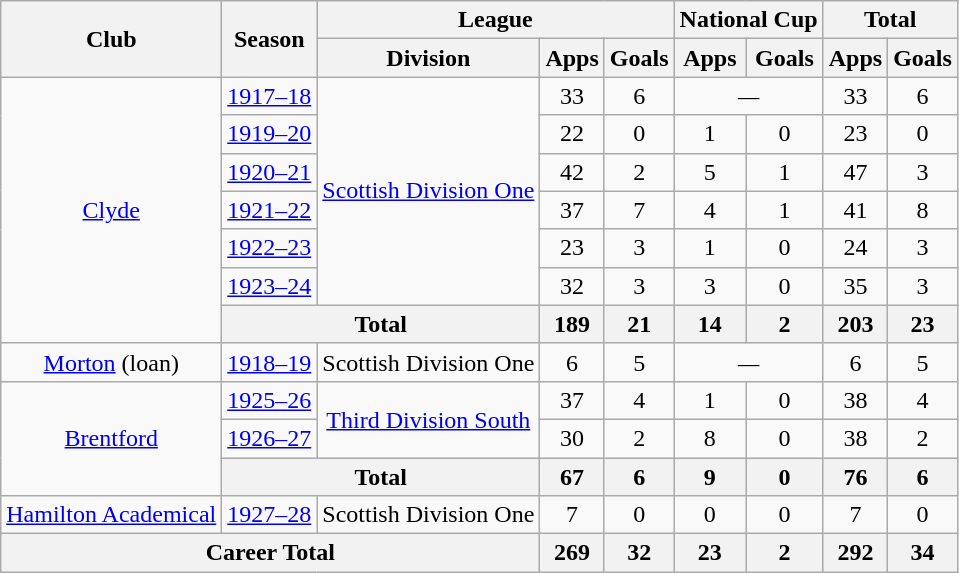<table class="wikitable" style="text-align: center;">
<tr>
<th rowspan="2">Club</th>
<th rowspan="2">Season</th>
<th colspan="3">League</th>
<th colspan="2">National Cup</th>
<th colspan="2">Total</th>
</tr>
<tr>
<th>Division</th>
<th>Apps</th>
<th>Goals</th>
<th>Apps</th>
<th>Goals</th>
<th>Apps</th>
<th>Goals</th>
</tr>
<tr>
<td rowspan="7"><a href='#'>Clyde</a></td>
<td><a href='#'>1917–18</a></td>
<td rowspan="6"><a href='#'>Scottish Division One</a></td>
<td>33</td>
<td>6</td>
<td colspan="2"><em>—</em></td>
<td>33</td>
<td>6</td>
</tr>
<tr>
<td><a href='#'>1919–20</a></td>
<td>22</td>
<td>0</td>
<td>1</td>
<td>0</td>
<td>23</td>
<td>0</td>
</tr>
<tr>
<td><a href='#'>1920–21</a></td>
<td>42</td>
<td>2</td>
<td>5</td>
<td>1</td>
<td>47</td>
<td>3</td>
</tr>
<tr>
<td><a href='#'>1921–22</a></td>
<td>37</td>
<td>7</td>
<td>4</td>
<td>1</td>
<td>41</td>
<td>8</td>
</tr>
<tr>
<td><a href='#'>1922–23</a></td>
<td>23</td>
<td>3</td>
<td>1</td>
<td>0</td>
<td>24</td>
<td>3</td>
</tr>
<tr>
<td><a href='#'>1923–24</a></td>
<td>32</td>
<td>3</td>
<td>3</td>
<td>0</td>
<td>35</td>
<td>3</td>
</tr>
<tr>
<th colspan="2">Total</th>
<th>189</th>
<th>21</th>
<th>14</th>
<th>2</th>
<th>203</th>
<th>23</th>
</tr>
<tr>
<td><a href='#'>Morton</a> (loan)</td>
<td><a href='#'>1918–19</a></td>
<td>Scottish Division One</td>
<td>6</td>
<td>5</td>
<td colspan="2"><em>—</em></td>
<td>6</td>
<td>5</td>
</tr>
<tr>
<td rowspan="3"><a href='#'>Brentford</a></td>
<td><a href='#'>1925–26</a></td>
<td rowspan="2"><a href='#'>Third Division South</a></td>
<td>37</td>
<td>4</td>
<td>1</td>
<td>0</td>
<td>38</td>
<td>4</td>
</tr>
<tr>
<td><a href='#'>1926–27</a></td>
<td>30</td>
<td>2</td>
<td>8</td>
<td>0</td>
<td>38</td>
<td>2</td>
</tr>
<tr>
<th colspan="2">Total</th>
<th>67</th>
<th>6</th>
<th>9</th>
<th>0</th>
<th>76</th>
<th>6</th>
</tr>
<tr>
<td><a href='#'>Hamilton Academical</a></td>
<td><a href='#'>1927–28</a></td>
<td>Scottish Division One</td>
<td>7</td>
<td>0</td>
<td>0</td>
<td>0</td>
<td>7</td>
<td>0</td>
</tr>
<tr>
<th colspan="3">Career Total</th>
<th>269</th>
<th>32</th>
<th>23</th>
<th>2</th>
<th>292</th>
<th>34</th>
</tr>
</table>
